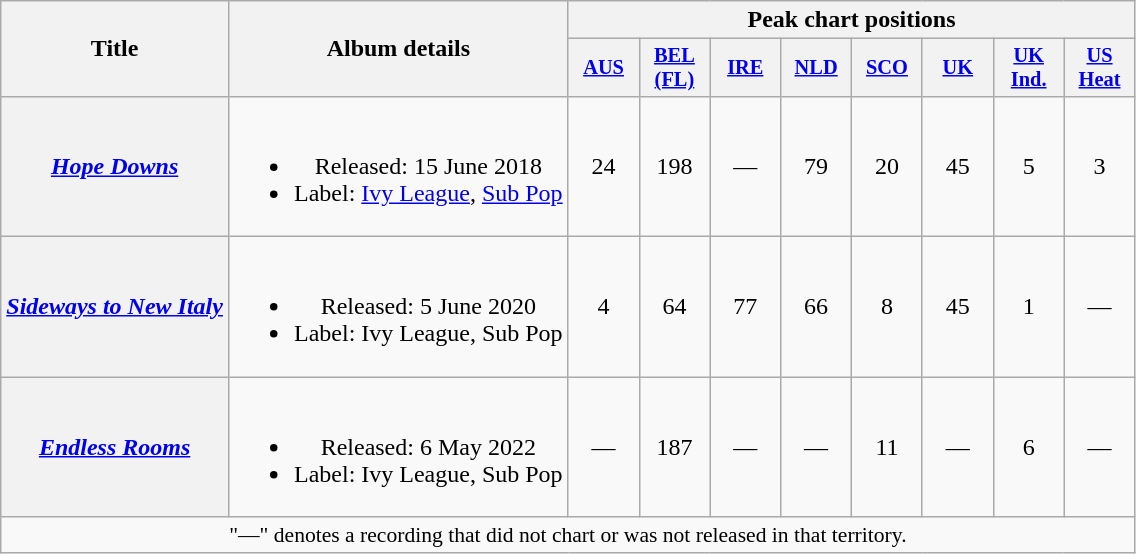<table class="wikitable plainrowheaders" style="text-align:center;" border="1">
<tr>
<th scope="col" rowspan="2">Title</th>
<th scope="col" rowspan="2">Album details</th>
<th scope="col" colspan="8">Peak chart positions</th>
</tr>
<tr>
<th scope="col" style="width:3em;font-size:85%;"><a href='#'>AUS</a><br></th>
<th scope="col" style="width:3em;font-size:85%;"><a href='#'>BEL<br>(FL)</a><br></th>
<th scope="col" style="width:3em;font-size:85%;"><a href='#'>IRE</a><br></th>
<th scope="col" style="width:3em;font-size:85%;"><a href='#'>NLD</a><br></th>
<th scope="col" style="width:3em;font-size:85%;"><a href='#'>SCO</a><br></th>
<th scope="col" style="width:3em;font-size:85%;"><a href='#'>UK</a><br></th>
<th scope="col" style="width:3em;font-size:85%;"><a href='#'>UK<br>Ind.</a><br></th>
<th scope="col" style="width:3em;font-size:85%;"><a href='#'>US<br>Heat</a><br></th>
</tr>
<tr>
<th scope="row"><em><a href='#'>Hope Downs</a></em></th>
<td><br><ul><li>Released: 15 June 2018</li><li>Label: <a href='#'>Ivy League</a>, <a href='#'>Sub Pop</a></li></ul></td>
<td>24</td>
<td>198</td>
<td>—</td>
<td>79</td>
<td>20</td>
<td>45</td>
<td>5</td>
<td>3</td>
</tr>
<tr>
<th scope="row"><em><a href='#'>Sideways to New Italy</a></em></th>
<td><br><ul><li>Released: 5 June 2020</li><li>Label: Ivy League, Sub Pop</li></ul></td>
<td>4</td>
<td>64</td>
<td>77</td>
<td>66</td>
<td>8</td>
<td>45</td>
<td>1</td>
<td>—</td>
</tr>
<tr>
<th scope="row"><em><a href='#'>Endless Rooms</a></em></th>
<td><br><ul><li>Released: 6 May 2022</li><li>Label: Ivy League, Sub Pop</li></ul></td>
<td>—</td>
<td>187</td>
<td>—</td>
<td>—</td>
<td>11</td>
<td>—</td>
<td>6</td>
<td>—</td>
</tr>
<tr>
<td colspan="14" style="font-size:90%">"—" denotes a recording that did not chart or was not released in that territory.</td>
</tr>
</table>
